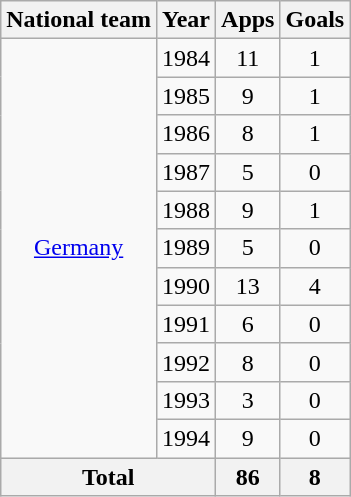<table class="wikitable" style="text-align:center">
<tr>
<th>National team</th>
<th>Year</th>
<th>Apps</th>
<th>Goals</th>
</tr>
<tr>
<td rowspan="11"><a href='#'>Germany</a></td>
<td>1984</td>
<td>11</td>
<td>1</td>
</tr>
<tr>
<td>1985</td>
<td>9</td>
<td>1</td>
</tr>
<tr>
<td>1986</td>
<td>8</td>
<td>1</td>
</tr>
<tr>
<td>1987</td>
<td>5</td>
<td>0</td>
</tr>
<tr>
<td>1988</td>
<td>9</td>
<td>1</td>
</tr>
<tr>
<td>1989</td>
<td>5</td>
<td>0</td>
</tr>
<tr>
<td>1990</td>
<td>13</td>
<td>4</td>
</tr>
<tr>
<td>1991</td>
<td>6</td>
<td>0</td>
</tr>
<tr>
<td>1992</td>
<td>8</td>
<td>0</td>
</tr>
<tr>
<td>1993</td>
<td>3</td>
<td>0</td>
</tr>
<tr>
<td>1994</td>
<td>9</td>
<td>0</td>
</tr>
<tr>
<th colspan="2">Total</th>
<th>86</th>
<th>8</th>
</tr>
</table>
